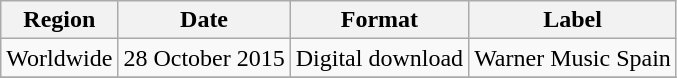<table class=wikitable>
<tr>
<th>Region</th>
<th>Date</th>
<th>Format</th>
<th>Label</th>
</tr>
<tr>
<td>Worldwide</td>
<td>28 October 2015</td>
<td>Digital download</td>
<td>Warner Music Spain</td>
</tr>
<tr>
</tr>
</table>
